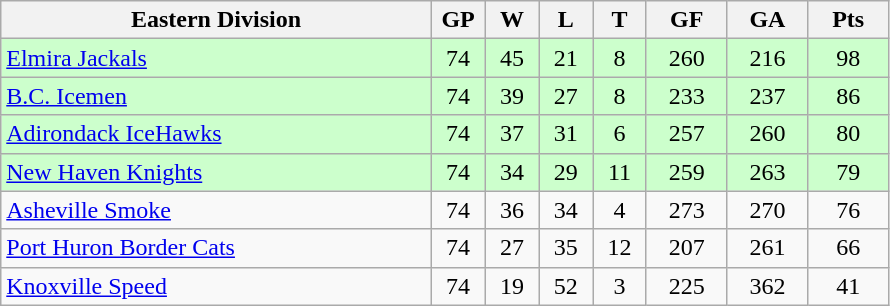<table class="wikitable">
<tr>
<th width="40%" bgcolor="#e0e0e0">Eastern Division</th>
<th width="5%" bgcolor="#e0e0e0">GP</th>
<th width="5%" bgcolor="#e0e0e0">W</th>
<th width="5%" bgcolor="#e0e0e0">L</th>
<th width="5%" bgcolor="#e0e0e0">T</th>
<th width="7.5%" bgcolor="#e0e0e0">GF</th>
<th width="7.5%" bgcolor="#e0e0e0">GA</th>
<th width="7.5%" bgcolor="#e0e0e0">Pts</th>
</tr>
<tr align="center" bgcolor="#CCFFCC">
<td align="left"><a href='#'>Elmira Jackals</a></td>
<td>74</td>
<td>45</td>
<td>21</td>
<td>8</td>
<td>260</td>
<td>216</td>
<td>98</td>
</tr>
<tr align="center" bgcolor="#CCFFCC">
<td align="left"><a href='#'>B.C. Icemen</a></td>
<td>74</td>
<td>39</td>
<td>27</td>
<td>8</td>
<td>233</td>
<td>237</td>
<td>86</td>
</tr>
<tr align="center" bgcolor="#CCFFCC">
<td align="left"><a href='#'>Adirondack IceHawks</a></td>
<td>74</td>
<td>37</td>
<td>31</td>
<td>6</td>
<td>257</td>
<td>260</td>
<td>80</td>
</tr>
<tr align="center" bgcolor="#CCFFCC">
<td align="left"><a href='#'>New Haven Knights</a></td>
<td>74</td>
<td>34</td>
<td>29</td>
<td>11</td>
<td>259</td>
<td>263</td>
<td>79</td>
</tr>
<tr align="center">
<td align="left"><a href='#'>Asheville Smoke</a></td>
<td>74</td>
<td>36</td>
<td>34</td>
<td>4</td>
<td>273</td>
<td>270</td>
<td>76</td>
</tr>
<tr align="center">
<td align="left"><a href='#'>Port Huron Border Cats</a></td>
<td>74</td>
<td>27</td>
<td>35</td>
<td>12</td>
<td>207</td>
<td>261</td>
<td>66</td>
</tr>
<tr align="center">
<td align="left"><a href='#'>Knoxville Speed</a></td>
<td>74</td>
<td>19</td>
<td>52</td>
<td>3</td>
<td>225</td>
<td>362</td>
<td>41</td>
</tr>
</table>
